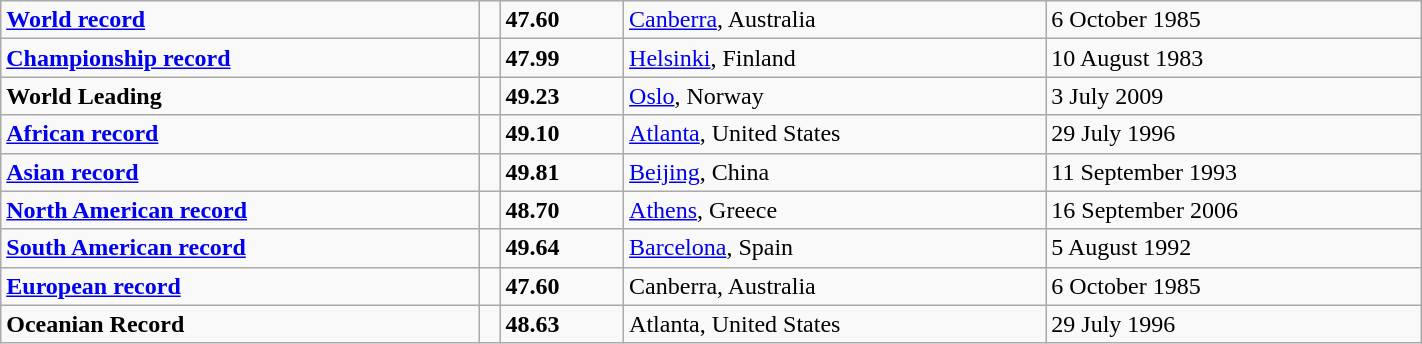<table class="wikitable" width=75%>
<tr>
<td><strong><a href='#'>World record</a></strong></td>
<td></td>
<td><strong>47.60</strong></td>
<td><a href='#'>Canberra</a>, Australia</td>
<td>6 October 1985</td>
</tr>
<tr>
<td><strong><a href='#'>Championship record</a></strong></td>
<td></td>
<td><strong>47.99</strong></td>
<td><a href='#'>Helsinki</a>, Finland</td>
<td>10 August 1983</td>
</tr>
<tr>
<td><strong>World Leading</strong></td>
<td></td>
<td><strong>49.23</strong></td>
<td><a href='#'>Oslo</a>, Norway</td>
<td>3 July 2009</td>
</tr>
<tr>
<td><strong><a href='#'>African record</a></strong></td>
<td></td>
<td><strong>49.10</strong></td>
<td><a href='#'>Atlanta</a>, United States</td>
<td>29 July 1996</td>
</tr>
<tr>
<td><strong><a href='#'>Asian record</a></strong></td>
<td></td>
<td><strong>49.81</strong></td>
<td><a href='#'>Beijing</a>, China</td>
<td>11 September 1993</td>
</tr>
<tr>
<td><strong><a href='#'>North American record</a></strong></td>
<td></td>
<td><strong>48.70</strong></td>
<td><a href='#'>Athens</a>, Greece</td>
<td>16 September 2006</td>
</tr>
<tr>
<td><strong><a href='#'>South American record</a></strong></td>
<td></td>
<td><strong>49.64</strong></td>
<td><a href='#'>Barcelona</a>, Spain</td>
<td>5 August 1992</td>
</tr>
<tr>
<td><strong><a href='#'>European record</a></strong></td>
<td></td>
<td><strong>47.60</strong></td>
<td>Canberra, Australia</td>
<td>6 October 1985</td>
</tr>
<tr>
<td><strong>Oceanian Record</strong></td>
<td></td>
<td><strong>48.63</strong></td>
<td>Atlanta, United States</td>
<td>29 July 1996</td>
</tr>
</table>
